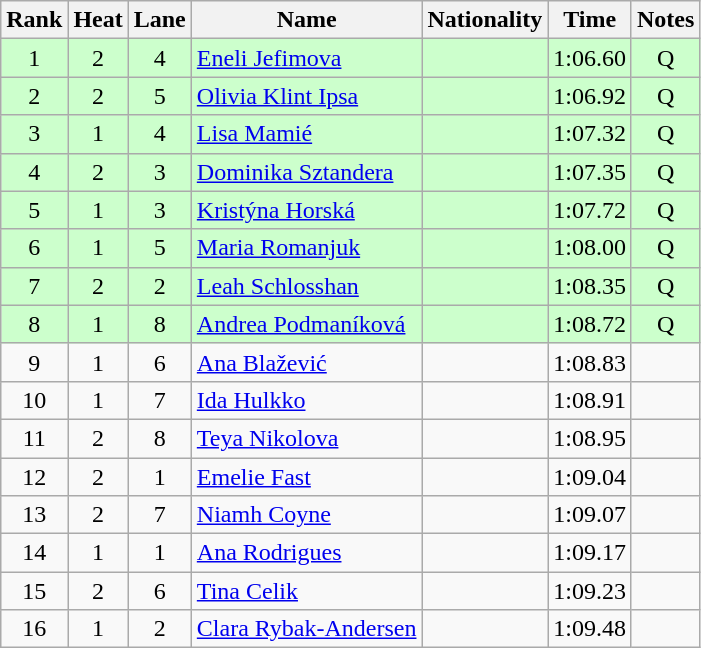<table class="wikitable sortable" style="text-align:center">
<tr>
<th>Rank</th>
<th>Heat</th>
<th>Lane</th>
<th>Name</th>
<th>Nationality</th>
<th>Time</th>
<th>Notes</th>
</tr>
<tr bgcolor=ccffcc>
<td>1</td>
<td>2</td>
<td>4</td>
<td align=left><a href='#'>Eneli Jefimova</a></td>
<td align=left></td>
<td>1:06.60</td>
<td>Q</td>
</tr>
<tr bgcolor=ccffcc>
<td>2</td>
<td>2</td>
<td>5</td>
<td align=left><a href='#'>Olivia Klint Ipsa</a></td>
<td align=left></td>
<td>1:06.92</td>
<td>Q</td>
</tr>
<tr bgcolor=ccffcc>
<td>3</td>
<td>1</td>
<td>4</td>
<td align=left><a href='#'>Lisa Mamié</a></td>
<td align=left></td>
<td>1:07.32</td>
<td>Q</td>
</tr>
<tr bgcolor=ccffcc>
<td>4</td>
<td>2</td>
<td>3</td>
<td align=left><a href='#'>Dominika Sztandera</a></td>
<td align=left></td>
<td>1:07.35</td>
<td>Q</td>
</tr>
<tr bgcolor=ccffcc>
<td>5</td>
<td>1</td>
<td>3</td>
<td align=left><a href='#'>Kristýna Horská</a></td>
<td align=left></td>
<td>1:07.72</td>
<td>Q</td>
</tr>
<tr bgcolor=ccffcc>
<td>6</td>
<td>1</td>
<td>5</td>
<td align=left><a href='#'>Maria Romanjuk</a></td>
<td align=left></td>
<td>1:08.00</td>
<td>Q</td>
</tr>
<tr bgcolor=ccffcc>
<td>7</td>
<td>2</td>
<td>2</td>
<td align=left><a href='#'>Leah Schlosshan</a></td>
<td align=left></td>
<td>1:08.35</td>
<td>Q</td>
</tr>
<tr bgcolor=ccffcc>
<td>8</td>
<td>1</td>
<td>8</td>
<td align=left><a href='#'>Andrea Podmaníková</a></td>
<td align=left></td>
<td>1:08.72</td>
<td>Q</td>
</tr>
<tr>
<td>9</td>
<td>1</td>
<td>6</td>
<td align=left><a href='#'>Ana Blažević</a></td>
<td align=left></td>
<td>1:08.83</td>
<td></td>
</tr>
<tr>
<td>10</td>
<td>1</td>
<td>7</td>
<td align=left><a href='#'>Ida Hulkko</a></td>
<td align=left></td>
<td>1:08.91</td>
<td></td>
</tr>
<tr>
<td>11</td>
<td>2</td>
<td>8</td>
<td align=left><a href='#'>Teya Nikolova</a></td>
<td align=left></td>
<td>1:08.95</td>
<td></td>
</tr>
<tr>
<td>12</td>
<td>2</td>
<td>1</td>
<td align=left><a href='#'>Emelie Fast</a></td>
<td align=left></td>
<td>1:09.04</td>
<td></td>
</tr>
<tr>
<td>13</td>
<td>2</td>
<td>7</td>
<td align=left><a href='#'>Niamh Coyne</a></td>
<td align=left></td>
<td>1:09.07</td>
<td></td>
</tr>
<tr>
<td>14</td>
<td>1</td>
<td>1</td>
<td align=left><a href='#'>Ana Rodrigues</a></td>
<td align=left></td>
<td>1:09.17</td>
<td></td>
</tr>
<tr>
<td>15</td>
<td>2</td>
<td>6</td>
<td align=left><a href='#'>Tina Celik</a></td>
<td align=left></td>
<td>1:09.23</td>
<td></td>
</tr>
<tr>
<td>16</td>
<td>1</td>
<td>2</td>
<td align=left><a href='#'>Clara Rybak-Andersen</a></td>
<td align=left></td>
<td>1:09.48</td>
<td></td>
</tr>
</table>
